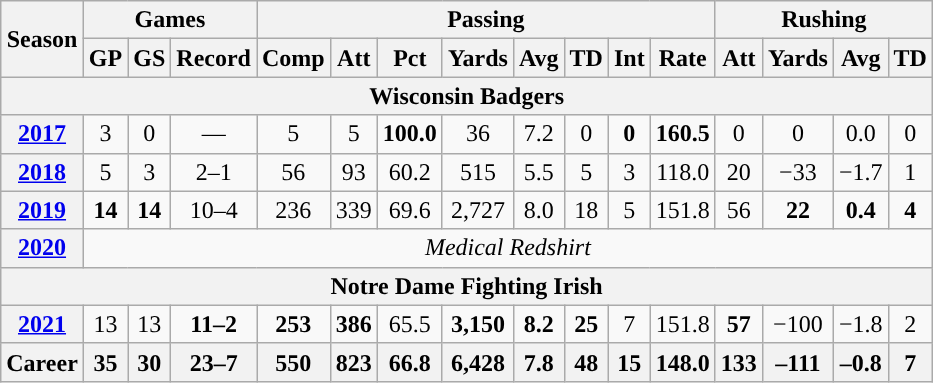<table class="wikitable" style="text-align:center;">
<tr>
<th rowspan="2">Season</th>
<th colspan="3">Games</th>
<th colspan="8">Passing</th>
<th colspan="4">Rushing</th>
</tr>
<tr>
<th>GP</th>
<th>GS</th>
<th>Record</th>
<th>Comp</th>
<th>Att</th>
<th>Pct</th>
<th>Yards</th>
<th>Avg</th>
<th>TD</th>
<th>Int</th>
<th>Rate</th>
<th>Att</th>
<th>Yards</th>
<th>Avg</th>
<th>TD</th>
</tr>
<tr>
<th colspan="16">Wisconsin Badgers</th>
</tr>
<tr>
<th><a href='#'>2017</a></th>
<td>3</td>
<td>0</td>
<td>—</td>
<td>5</td>
<td>5</td>
<td><strong>100.0</strong></td>
<td>36</td>
<td>7.2</td>
<td>0</td>
<td><strong>0</strong></td>
<td><strong>160.5</strong></td>
<td>0</td>
<td>0</td>
<td>0.0</td>
<td>0</td>
</tr>
<tr>
<th><a href='#'>2018</a></th>
<td>5</td>
<td>3</td>
<td>2–1</td>
<td>56</td>
<td>93</td>
<td>60.2</td>
<td>515</td>
<td>5.5</td>
<td>5</td>
<td>3</td>
<td>118.0</td>
<td>20</td>
<td>−33</td>
<td>−1.7</td>
<td>1</td>
</tr>
<tr>
<th><a href='#'>2019</a></th>
<td><strong>14</strong></td>
<td><strong>14</strong></td>
<td>10–4</td>
<td>236</td>
<td>339</td>
<td>69.6</td>
<td>2,727</td>
<td>8.0</td>
<td>18</td>
<td>5</td>
<td>151.8</td>
<td>56</td>
<td><strong>22</strong></td>
<td><strong>0.4</strong></td>
<td><strong>4</strong></td>
</tr>
<tr>
<th><a href='#'>2020</a></th>
<td colspan="15"><em>Medical Redshirt </em></td>
</tr>
<tr>
<th colspan="16">Notre Dame Fighting Irish</th>
</tr>
<tr>
<th><a href='#'>2021</a></th>
<td>13</td>
<td>13</td>
<td><strong>11–2</strong></td>
<td><strong>253</strong></td>
<td><strong>386</strong></td>
<td>65.5</td>
<td><strong>3,150</strong></td>
<td><strong>8.2</strong></td>
<td><strong>25</strong></td>
<td>7</td>
<td>151.8</td>
<td><strong>57</strong></td>
<td>−100</td>
<td>−1.8</td>
<td>2</td>
</tr>
<tr>
<th>Career</th>
<th>35</th>
<th>30</th>
<th>23–7</th>
<th>550</th>
<th>823</th>
<th>66.8</th>
<th>6,428</th>
<th>7.8</th>
<th>48</th>
<th>15</th>
<th>148.0</th>
<th>133</th>
<th>–111</th>
<th>–0.8</th>
<th>7</th>
</tr>
</table>
